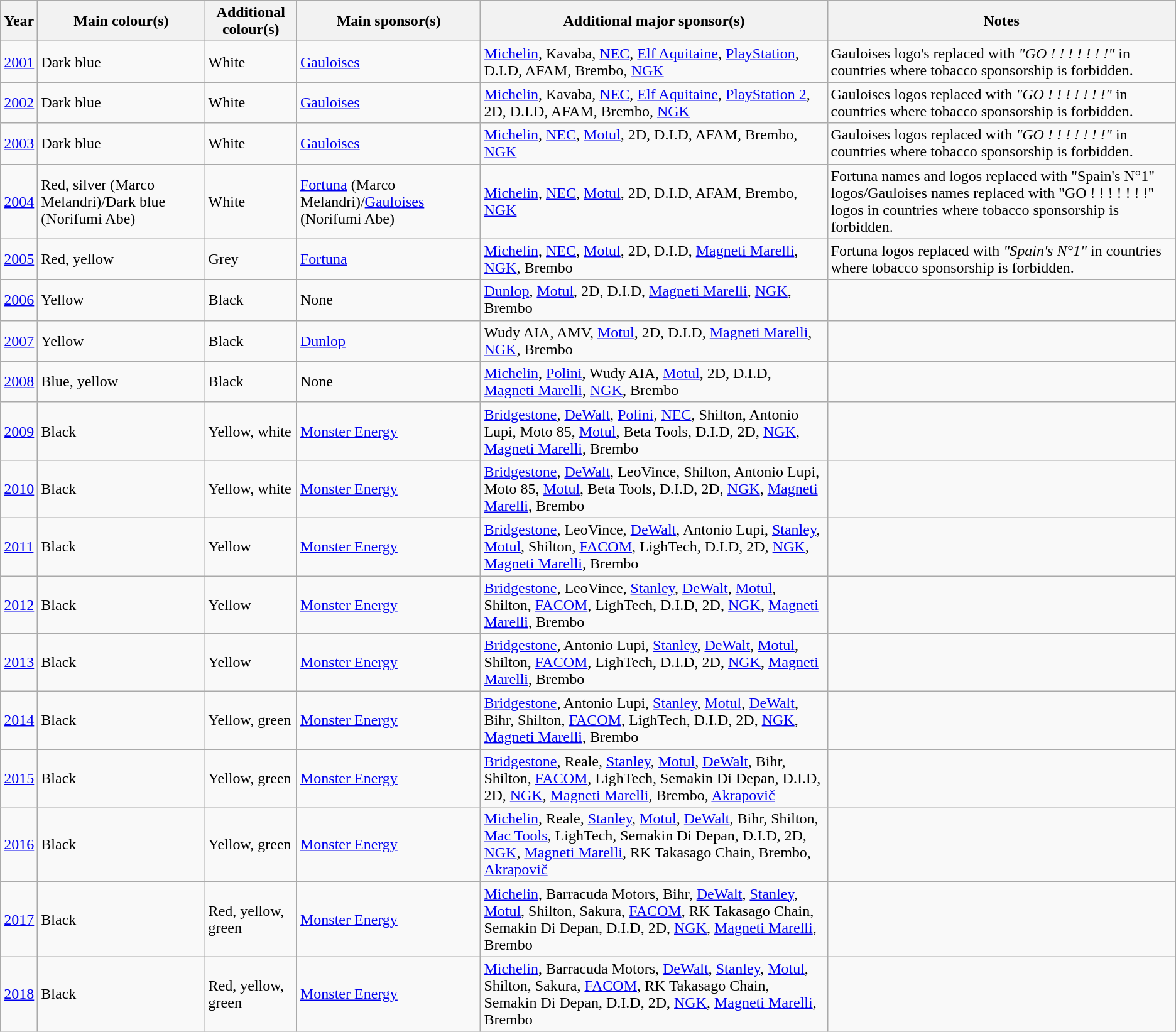<table class="wikitable">
<tr>
<th>Year</th>
<th>Main colour(s)</th>
<th>Additional colour(s)</th>
<th>Main sponsor(s)</th>
<th>Additional major sponsor(s)</th>
<th>Notes</th>
</tr>
<tr>
<td><a href='#'>2001</a></td>
<td>Dark blue</td>
<td>White</td>
<td><a href='#'>Gauloises</a></td>
<td><a href='#'>Michelin</a>, Kavaba, <a href='#'>NEC</a>, <a href='#'>Elf Aquitaine</a>, <a href='#'>PlayStation</a>, D.I.D, AFAM, Brembo, <a href='#'>NGK</a></td>
<td>Gauloises logo's replaced with <em>"GO ! ! ! ! ! ! !"</em> in countries where tobacco sponsorship is forbidden.</td>
</tr>
<tr>
<td><a href='#'>2002</a></td>
<td>Dark blue</td>
<td>White</td>
<td><a href='#'>Gauloises</a></td>
<td><a href='#'>Michelin</a>, Kavaba, <a href='#'>NEC</a>, <a href='#'>Elf Aquitaine</a>, <a href='#'>PlayStation 2</a>, 2D, D.I.D, AFAM, Brembo, <a href='#'>NGK</a></td>
<td>Gauloises logos replaced with <em>"GO ! ! ! ! ! ! !"</em> in countries where tobacco sponsorship is forbidden.</td>
</tr>
<tr>
<td><a href='#'>2003</a></td>
<td>Dark blue</td>
<td>White</td>
<td><a href='#'>Gauloises</a></td>
<td><a href='#'>Michelin</a>, <a href='#'>NEC</a>, <a href='#'>Motul</a>, 2D, D.I.D, AFAM, Brembo, <a href='#'>NGK</a></td>
<td>Gauloises logos replaced with <em>"GO ! ! ! ! ! ! !"</em> in countries where tobacco sponsorship is forbidden.</td>
</tr>
<tr>
<td><a href='#'>2004</a></td>
<td>Red, silver (Marco Melandri)/Dark blue (Norifumi Abe)</td>
<td>White</td>
<td><a href='#'>Fortuna</a> (Marco Melandri)/<a href='#'>Gauloises</a> (Norifumi Abe)</td>
<td><a href='#'>Michelin</a>, <a href='#'>NEC</a>, <a href='#'>Motul</a>, 2D, D.I.D, AFAM, Brembo, <a href='#'>NGK</a></td>
<td>Fortuna names and logos replaced with "Spain's N°1" logos/Gauloises names replaced with "GO ! ! ! ! ! ! !"  logos in countries where tobacco sponsorship is forbidden.</td>
</tr>
<tr>
<td><a href='#'>2005</a></td>
<td>Red, yellow</td>
<td>Grey</td>
<td><a href='#'>Fortuna</a></td>
<td><a href='#'>Michelin</a>, <a href='#'>NEC</a>, <a href='#'>Motul</a>, 2D, D.I.D, <a href='#'>Magneti Marelli</a>, <a href='#'>NGK</a>, Brembo</td>
<td>Fortuna logos replaced with <em>"Spain's N°1"</em> in countries where tobacco sponsorship is forbidden.</td>
</tr>
<tr>
<td><a href='#'>2006</a></td>
<td>Yellow</td>
<td>Black</td>
<td>None</td>
<td><a href='#'>Dunlop</a>, <a href='#'>Motul</a>, 2D, D.I.D, <a href='#'>Magneti Marelli</a>, <a href='#'>NGK</a>, Brembo</td>
<td></td>
</tr>
<tr>
<td><a href='#'>2007</a></td>
<td>Yellow</td>
<td>Black</td>
<td><a href='#'>Dunlop</a></td>
<td>Wudy AIA, AMV, <a href='#'>Motul</a>, 2D, D.I.D, <a href='#'>Magneti Marelli</a>, <a href='#'>NGK</a>, Brembo</td>
<td></td>
</tr>
<tr>
<td><a href='#'>2008</a></td>
<td>Blue, yellow</td>
<td>Black</td>
<td>None</td>
<td><a href='#'>Michelin</a>, <a href='#'>Polini</a>, Wudy AIA, <a href='#'>Motul</a>, 2D, D.I.D, <a href='#'>Magneti Marelli</a>, <a href='#'>NGK</a>, Brembo</td>
<td></td>
</tr>
<tr>
<td><a href='#'>2009</a></td>
<td>Black</td>
<td>Yellow, white</td>
<td><a href='#'>Monster Energy</a></td>
<td><a href='#'>Bridgestone</a>, <a href='#'>DeWalt</a>, <a href='#'>Polini</a>, <a href='#'>NEC</a>, Shilton, Antonio Lupi, Moto 85, <a href='#'>Motul</a>, Beta Tools, D.I.D, 2D, <a href='#'>NGK</a>, <a href='#'>Magneti Marelli</a>, Brembo</td>
<td></td>
</tr>
<tr>
<td><a href='#'>2010</a></td>
<td>Black</td>
<td>Yellow, white</td>
<td><a href='#'>Monster Energy</a></td>
<td><a href='#'>Bridgestone</a>, <a href='#'>DeWalt</a>, LeoVince, Shilton, Antonio Lupi, Moto 85, <a href='#'>Motul</a>, Beta Tools, D.I.D, 2D, <a href='#'>NGK</a>, <a href='#'>Magneti Marelli</a>, Brembo</td>
<td></td>
</tr>
<tr>
<td><a href='#'>2011</a></td>
<td>Black</td>
<td>Yellow</td>
<td><a href='#'>Monster Energy</a></td>
<td><a href='#'>Bridgestone</a>, LeoVince, <a href='#'>DeWalt</a>, Antonio Lupi, <a href='#'>Stanley</a>, <a href='#'>Motul</a>, Shilton, <a href='#'>FACOM</a>, LighTech, D.I.D, 2D, <a href='#'>NGK</a>, <a href='#'>Magneti Marelli</a>, Brembo</td>
<td></td>
</tr>
<tr>
<td><a href='#'>2012</a></td>
<td>Black</td>
<td>Yellow</td>
<td><a href='#'>Monster Energy</a></td>
<td><a href='#'>Bridgestone</a>, LeoVince, <a href='#'>Stanley</a>, <a href='#'>DeWalt</a>, <a href='#'>Motul</a>, Shilton, <a href='#'>FACOM</a>, LighTech, D.I.D, 2D, <a href='#'>NGK</a>, <a href='#'>Magneti Marelli</a>, Brembo</td>
<td></td>
</tr>
<tr>
<td><a href='#'>2013</a></td>
<td>Black</td>
<td>Yellow</td>
<td><a href='#'>Monster Energy</a></td>
<td><a href='#'>Bridgestone</a>, Antonio Lupi, <a href='#'>Stanley</a>, <a href='#'>DeWalt</a>, <a href='#'>Motul</a>, Shilton, <a href='#'>FACOM</a>, LighTech, D.I.D, 2D, <a href='#'>NGK</a>, <a href='#'>Magneti Marelli</a>, Brembo</td>
<td></td>
</tr>
<tr>
<td><a href='#'>2014</a></td>
<td>Black</td>
<td>Yellow, green</td>
<td><a href='#'>Monster Energy</a></td>
<td><a href='#'>Bridgestone</a>, Antonio Lupi, <a href='#'>Stanley</a>, <a href='#'>Motul</a>, <a href='#'>DeWalt</a>, Bihr, Shilton, <a href='#'>FACOM</a>, LighTech, D.I.D, 2D, <a href='#'>NGK</a>, <a href='#'>Magneti Marelli</a>, Brembo</td>
<td></td>
</tr>
<tr>
<td><a href='#'>2015</a></td>
<td>Black</td>
<td>Yellow, green</td>
<td><a href='#'>Monster Energy</a></td>
<td><a href='#'>Bridgestone</a>, Reale, <a href='#'>Stanley</a>, <a href='#'>Motul</a>, <a href='#'>DeWalt</a>, Bihr, Shilton, <a href='#'>FACOM</a>, LighTech, Semakin Di Depan, D.I.D, 2D, <a href='#'>NGK</a>, <a href='#'>Magneti Marelli</a>, Brembo, <a href='#'>Akrapovič</a></td>
<td></td>
</tr>
<tr>
<td><a href='#'>2016</a></td>
<td>Black</td>
<td>Yellow, green</td>
<td><a href='#'>Monster Energy</a></td>
<td><a href='#'>Michelin</a>, Reale, <a href='#'>Stanley</a>, <a href='#'>Motul</a>, <a href='#'>DeWalt</a>, Bihr, Shilton, <a href='#'>Mac Tools</a>, LighTech, Semakin Di Depan, D.I.D, 2D, <a href='#'>NGK</a>, <a href='#'>Magneti Marelli</a>, RK Takasago Chain, Brembo, <a href='#'>Akrapovič</a></td>
<td></td>
</tr>
<tr>
<td><a href='#'>2017</a></td>
<td>Black</td>
<td>Red, yellow, green</td>
<td><a href='#'>Monster Energy</a></td>
<td><a href='#'>Michelin</a>, Barracuda Motors, Bihr, <a href='#'>DeWalt</a>, <a href='#'>Stanley</a>, <a href='#'>Motul</a>, Shilton, Sakura, <a href='#'>FACOM</a>, RK Takasago Chain, Semakin Di Depan, D.I.D, 2D, <a href='#'>NGK</a>, <a href='#'>Magneti Marelli</a>, Brembo</td>
<td></td>
</tr>
<tr>
<td><a href='#'>2018</a></td>
<td>Black</td>
<td>Red, yellow, green</td>
<td><a href='#'>Monster Energy</a></td>
<td><a href='#'>Michelin</a>, Barracuda Motors, <a href='#'>DeWalt</a>, <a href='#'>Stanley</a>, <a href='#'>Motul</a>, Shilton, Sakura, <a href='#'>FACOM</a>, RK Takasago Chain, Semakin Di Depan, D.I.D, 2D, <a href='#'>NGK</a>, <a href='#'>Magneti Marelli</a>, Brembo</td>
<td></td>
</tr>
</table>
